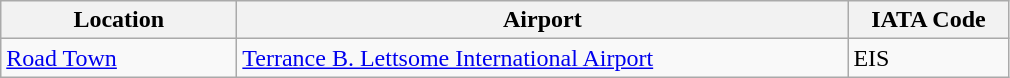<table class="wikitable">
<tr>
<th scope="col" style="width:150px;"><strong>Location</strong></th>
<th scope="col" style="width:400px;"><strong>Airport</strong></th>
<th scope="col" style="width:100px;"><strong>IATA Code</strong></th>
</tr>
<tr>
<td><a href='#'>Road Town</a></td>
<td><a href='#'>Terrance B. Lettsome International Airport</a></td>
<td>EIS</td>
</tr>
</table>
